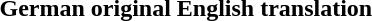<table>
<tr>
<th>German original</th>
<th>English translation</th>
</tr>
<tr style="white-space:nowrap;text-align:center;vertical-align:top;">
<td></td>
<td></td>
</tr>
</table>
